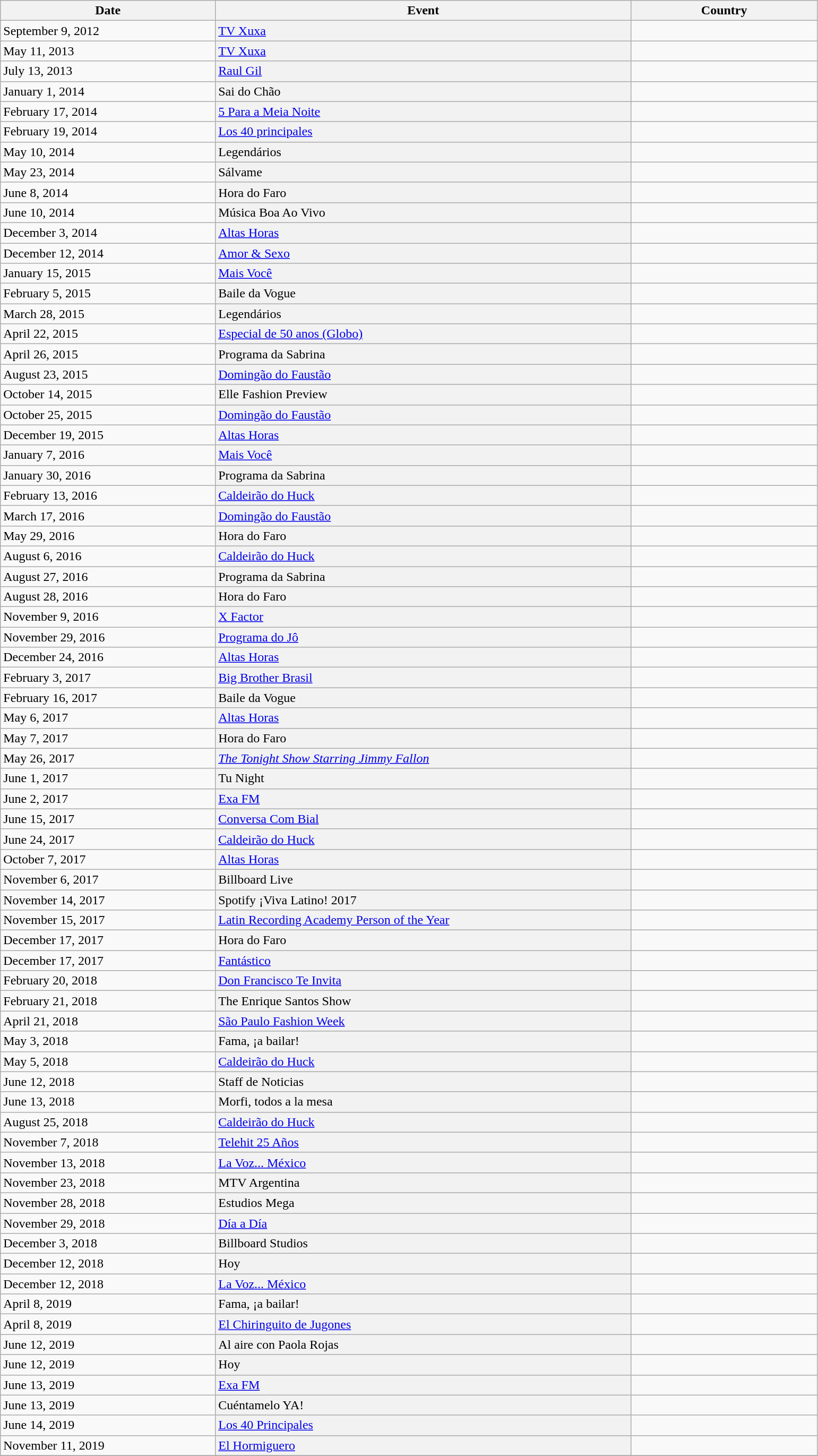<table class="wikitable">
<tr>
<th style="width:15%;">Date</th>
<th style="width:29%;">Event</th>
<th style="width:13%;">Country</th>
</tr>
<tr>
<td>September 9, 2012</td>
<td scope="row" style="background-color: #f2f2f2;"><a href='#'>TV Xuxa</a></td>
<td></td>
</tr>
<tr>
<td>May 11, 2013</td>
<td scope="row" style="background-color: #f2f2f2;"><a href='#'>TV Xuxa</a></td>
<td></td>
</tr>
<tr>
<td>July 13, 2013</td>
<td scope="row" style="background-color: #f2f2f2;"><a href='#'>Raul Gil</a></td>
<td></td>
</tr>
<tr>
<td>January 1, 2014</td>
<td scope="row" style="background-color: #f2f2f2;">Sai do Chão </td>
<td></td>
</tr>
<tr>
<td>February 17, 2014</td>
<td scope="row" style="background-color: #f2f2f2;"><a href='#'>5 Para a Meia Noite</a></td>
<td></td>
</tr>
<tr>
<td>February 19, 2014</td>
<td scope="row" style="background-color: #f2f2f2;"><a href='#'>Los 40 principales</a></td>
<td></td>
</tr>
<tr>
<td>May 10, 2014</td>
<td scope="row" style="background-color: #f2f2f2;">Legendários </td>
<td></td>
</tr>
<tr>
<td>May 23, 2014</td>
<td scope="row" style="background-color: #f2f2f2;">Sálvame </td>
<td></td>
</tr>
<tr>
<td>June 8, 2014</td>
<td scope="row" style="background-color: #f2f2f2;">Hora do Faro </td>
<td></td>
</tr>
<tr>
<td>June 10, 2014</td>
<td scope="row" style="background-color: #f2f2f2;">Música Boa Ao Vivo </td>
<td></td>
</tr>
<tr>
<td>December 3, 2014</td>
<td scope="row" style="background-color: #f2f2f2;"><a href='#'>Altas Horas</a></td>
<td></td>
</tr>
<tr>
<td>December 12, 2014</td>
<td scope="row" style="background-color: #f2f2f2;"><a href='#'>Amor & Sexo</a></td>
<td></td>
</tr>
<tr>
<td>January 15, 2015</td>
<td scope="row" style="background-color: #f2f2f2;"><a href='#'>Mais Você</a></td>
<td></td>
</tr>
<tr>
<td>February 5, 2015</td>
<td scope="row" style="background-color: #f2f2f2;">Baile da Vogue </td>
<td></td>
</tr>
<tr>
<td>March 28, 2015</td>
<td scope="row" style="background-color: #f2f2f2;">Legendários </td>
<td></td>
</tr>
<tr>
<td>April 22, 2015</td>
<td scope="row" style="background-color: #f2f2f2;"><a href='#'>Especial de 50 anos (Globo)</a></td>
<td></td>
</tr>
<tr>
<td>April 26, 2015</td>
<td scope="row" style="background-color: #f2f2f2;">Programa da Sabrina </td>
<td></td>
</tr>
<tr>
<td>August 23, 2015</td>
<td scope="row" style="background-color: #f2f2f2;"><a href='#'>Domingão do Faustão</a></td>
<td></td>
</tr>
<tr>
<td>October 14, 2015</td>
<td scope="row" style="background-color: #f2f2f2;">Elle Fashion Preview </td>
<td></td>
</tr>
<tr>
<td>October 25, 2015</td>
<td scope="row" style="background-color: #f2f2f2;"><a href='#'>Domingão do Faustão</a></td>
<td></td>
</tr>
<tr>
<td>December 19, 2015</td>
<td scope="row" style="background-color: #f2f2f2;"><a href='#'>Altas Horas</a></td>
<td></td>
</tr>
<tr>
<td>January 7, 2016</td>
<td scope="row" style="background-color: #f2f2f2;"><a href='#'>Mais Você</a></td>
<td></td>
</tr>
<tr>
<td>January 30, 2016</td>
<td scope="row" style="background-color: #f2f2f2;">Programa da Sabrina </td>
<td></td>
</tr>
<tr>
<td>February 13, 2016</td>
<td scope="row" style="background-color: #f2f2f2;"><a href='#'>Caldeirão do Huck</a></td>
<td></td>
</tr>
<tr>
<td>March 17, 2016</td>
<td scope="row" style="background-color: #f2f2f2;"><a href='#'>Domingão do Faustão</a></td>
<td></td>
</tr>
<tr>
<td>May 29, 2016</td>
<td scope="row" style="background-color: #f2f2f2;">Hora do Faro </td>
<td></td>
</tr>
<tr>
<td>August 6, 2016</td>
<td scope="row" style="background-color: #f2f2f2;"><a href='#'>Caldeirão do Huck</a></td>
<td></td>
</tr>
<tr>
<td>August 27, 2016</td>
<td scope="row" style="background-color: #f2f2f2;">Programa da Sabrina </td>
<td></td>
</tr>
<tr>
<td>August 28, 2016</td>
<td scope="row" style="background-color: #f2f2f2;">Hora do Faro </td>
<td></td>
</tr>
<tr>
<td>November 9, 2016</td>
<td scope="row" style="background-color: #f2f2f2;"><a href='#'>X Factor</a></td>
<td></td>
</tr>
<tr>
<td>November 29, 2016</td>
<td scope="row" style="background-color: #f2f2f2;"><a href='#'>Programa do Jô</a></td>
<td></td>
</tr>
<tr>
<td>December 24, 2016</td>
<td scope="row" style="background-color: #f2f2f2;"><a href='#'>Altas Horas</a></td>
<td></td>
</tr>
<tr>
<td>February 3, 2017</td>
<td scope="row" style="background-color: #f2f2f2;"><a href='#'>Big Brother Brasil</a></td>
<td></td>
</tr>
<tr>
<td>February 16, 2017</td>
<td scope="row" style="background-color: #f2f2f2;">Baile da Vogue </td>
<td></td>
</tr>
<tr>
<td>May 6, 2017</td>
<td scope="row" style="background-color: #f2f2f2;"><a href='#'>Altas Horas</a></td>
<td></td>
</tr>
<tr>
<td>May 7, 2017</td>
<td scope="row" style="background-color: #f2f2f2;">Hora do Faro </td>
<td></td>
</tr>
<tr>
<td>May 26, 2017</td>
<td scope="row" style="background-color: #f2f2f2;"><em><a href='#'>The Tonight Show Starring Jimmy Fallon</a></em> </td>
<td></td>
</tr>
<tr>
<td>June 1, 2017</td>
<td scope="row" style="background-color: #f2f2f2;">Tu Night </td>
<td></td>
</tr>
<tr>
<td>June 2, 2017</td>
<td scope="row" style="background-color: #f2f2f2;"><a href='#'>Exa FM</a></td>
<td></td>
</tr>
<tr>
<td>June 15, 2017</td>
<td scope="row" style="background-color: #f2f2f2;"><a href='#'>Conversa Com Bial</a></td>
<td></td>
</tr>
<tr>
<td>June 24, 2017</td>
<td scope="row" style="background-color: #f2f2f2;"><a href='#'>Caldeirão do Huck</a></td>
<td></td>
</tr>
<tr>
<td>October 7, 2017</td>
<td scope="row" style="background-color: #f2f2f2;"><a href='#'>Altas Horas</a></td>
<td></td>
</tr>
<tr>
<td>November 6, 2017</td>
<td scope="row" style="background-color: #f2f2f2;">Billboard Live </td>
<td></td>
</tr>
<tr>
<td>November 14, 2017</td>
<td scope="row" style="background-color: #f2f2f2;">Spotify ¡Viva Latino! 2017 </td>
<td></td>
</tr>
<tr>
<td>November 15, 2017</td>
<td scope="row" style="background-color: #f2f2f2;"><a href='#'>Latin Recording Academy Person of the Year</a></td>
<td></td>
</tr>
<tr>
<td>December 17, 2017</td>
<td scope="row" style="background-color: #f2f2f2;">Hora do Faro </td>
<td></td>
</tr>
<tr>
<td>December 17, 2017</td>
<td scope="row" style="background-color: #f2f2f2;"><a href='#'>Fantástico</a></td>
<td></td>
</tr>
<tr>
<td>February 20, 2018</td>
<td scope="row" style="background-color: #f2f2f2;"><a href='#'>Don Francisco Te Invita</a></td>
<td></td>
</tr>
<tr>
<td>February 21, 2018</td>
<td scope="row" style="background-color: #f2f2f2;">The Enrique Santos Show </td>
<td></td>
</tr>
<tr>
<td>April 21, 2018</td>
<td scope="row" style="background-color: #f2f2f2;"><a href='#'>São Paulo Fashion Week</a></td>
<td></td>
</tr>
<tr>
<td>May 3, 2018</td>
<td scope="row" style="background-color: #f2f2f2;">Fama, ¡a bailar! </td>
<td></td>
</tr>
<tr>
<td>May 5, 2018</td>
<td scope="row" style="background-color: #f2f2f2;"><a href='#'>Caldeirão do Huck</a></td>
<td></td>
</tr>
<tr>
<td>June 12, 2018</td>
<td scope="row" style="background-color: #f2f2f2;">Staff de Noticias </td>
<td></td>
</tr>
<tr>
<td>June 13, 2018</td>
<td scope="row" style="background-color: #f2f2f2;">Morfi, todos a la mesa </td>
<td></td>
</tr>
<tr>
<td>August 25, 2018</td>
<td scope="row" style="background-color: #f2f2f2;"><a href='#'>Caldeirão do Huck</a></td>
<td></td>
</tr>
<tr>
<td>November 7, 2018</td>
<td scope="row" style="background-color: #f2f2f2;"><a href='#'>Telehit 25 Años</a></td>
<td></td>
</tr>
<tr>
<td>November 13, 2018</td>
<td scope="row" style="background-color: #f2f2f2;"><a href='#'>La Voz... México</a></td>
<td></td>
</tr>
<tr>
<td>November 23, 2018</td>
<td scope="row" style="background-color: #f2f2f2;">MTV Argentina </td>
<td></td>
</tr>
<tr>
<td>November 28, 2018</td>
<td scope="row" style="background-color: #f2f2f2;">Estudios Mega </td>
<td></td>
</tr>
<tr>
<td>November 29, 2018</td>
<td scope="row" style="background-color: #f2f2f2;"><a href='#'>Día a Día</a></td>
<td></td>
</tr>
<tr>
<td>December 3, 2018</td>
<td scope="row" style="background-color: #f2f2f2;">Billboard Studios </td>
<td></td>
</tr>
<tr>
<td>December 12, 2018</td>
<td scope="row" style="background-color: #f2f2f2;">Hoy </td>
<td></td>
</tr>
<tr>
<td>December 12, 2018</td>
<td scope="row" style="background-color: #f2f2f2;"><a href='#'>La Voz... México</a></td>
<td></td>
</tr>
<tr>
<td>April 8, 2019</td>
<td scope="row" style="background-color: #f2f2f2;">Fama, ¡a bailar! </td>
<td></td>
</tr>
<tr>
<td>April 8, 2019</td>
<td scope="row" style="background-color: #f2f2f2;"><a href='#'>El Chiringuito de Jugones</a></td>
<td></td>
</tr>
<tr>
<td>June 12, 2019</td>
<td scope="row" style="background-color: #f2f2f2;">Al aire con Paola Rojas </td>
<td></td>
</tr>
<tr>
<td>June 12, 2019</td>
<td scope="row" style="background-color: #f2f2f2;">Hoy </td>
<td></td>
</tr>
<tr>
<td>June 13, 2019</td>
<td scope="row" style="background-color: #f2f2f2;"><a href='#'>Exa FM</a></td>
<td></td>
</tr>
<tr>
<td>June 13, 2019</td>
<td scope="row" style="background-color: #f2f2f2;">Cuéntamelo YA! </td>
<td></td>
</tr>
<tr>
<td>June 14, 2019</td>
<td scope="row" style="background-color: #f2f2f2;"><a href='#'>Los 40 Principales</a></td>
<td></td>
</tr>
<tr>
<td>November 11, 2019</td>
<td scope="row" style="background-color: #f2f2f2;"><a href='#'>El Hormiguero</a></td>
<td></td>
</tr>
<tr>
</tr>
</table>
